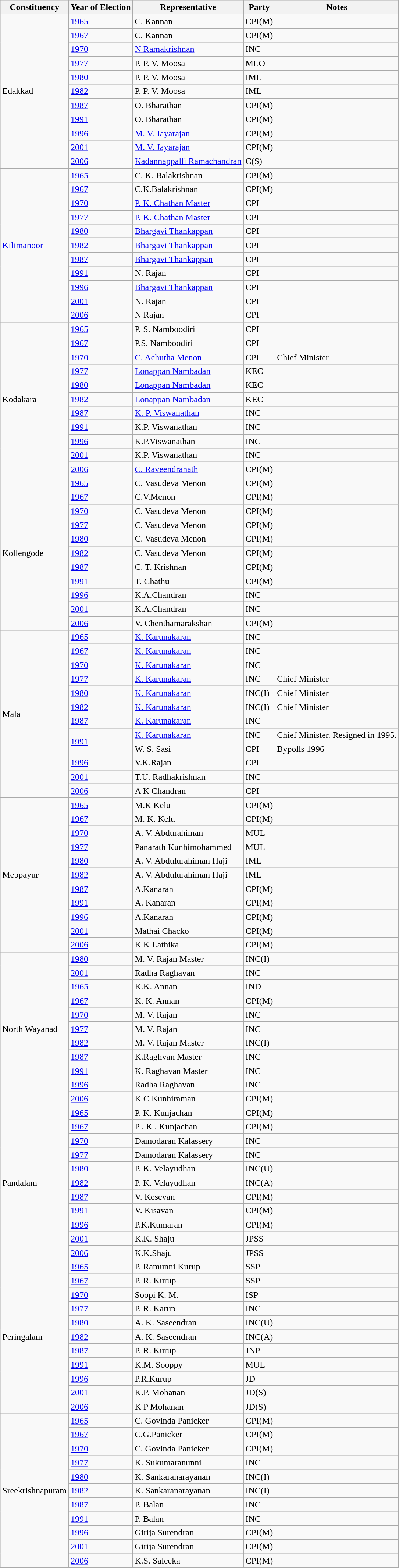<table class="wikitable sortable">
<tr>
<th>Constituency</th>
<th>Year of Election</th>
<th>Representative</th>
<th>Party</th>
<th>Notes</th>
</tr>
<tr>
<td rowspan="11">Edakkad</td>
<td><a href='#'>1965</a></td>
<td>C. Kannan</td>
<td>CPI(M)</td>
<td></td>
</tr>
<tr>
<td><a href='#'>1967</a></td>
<td>C. Kannan</td>
<td>CPI(M)</td>
<td></td>
</tr>
<tr>
<td><a href='#'>1970</a></td>
<td><a href='#'>N Ramakrishnan</a></td>
<td>INC</td>
<td></td>
</tr>
<tr>
<td><a href='#'>1977</a></td>
<td>P. P. V. Moosa</td>
<td>MLO</td>
<td></td>
</tr>
<tr>
<td><a href='#'>1980</a></td>
<td>P. P. V. Moosa</td>
<td>IML</td>
<td></td>
</tr>
<tr>
<td><a href='#'>1982</a></td>
<td>P. P. V. Moosa</td>
<td>IML</td>
<td></td>
</tr>
<tr>
<td><a href='#'>1987</a></td>
<td>O. Bharathan</td>
<td>CPI(M)</td>
<td></td>
</tr>
<tr>
<td><a href='#'>1991</a></td>
<td>O. Bharathan</td>
<td>CPI(M)</td>
<td></td>
</tr>
<tr>
<td><a href='#'>1996</a></td>
<td><a href='#'>M. V. Jayarajan</a></td>
<td>CPI(M)</td>
<td></td>
</tr>
<tr>
<td><a href='#'>2001</a></td>
<td><a href='#'>M. V. Jayarajan</a></td>
<td>CPI(M)</td>
<td></td>
</tr>
<tr>
<td><a href='#'>2006</a></td>
<td><a href='#'>Kadannappalli Ramachandran</a></td>
<td>C(S)</td>
<td></td>
</tr>
<tr>
<td rowspan="11"><a href='#'>Kilimanoor</a></td>
<td><a href='#'>1965</a></td>
<td>C. K. Balakrishnan</td>
<td>CPI(M)</td>
<td></td>
</tr>
<tr>
<td><a href='#'>1967</a></td>
<td>C.K.Balakrishnan</td>
<td>CPI(M)</td>
<td></td>
</tr>
<tr>
<td><a href='#'>1970</a></td>
<td><a href='#'>P. K. Chathan Master</a></td>
<td>CPI</td>
<td></td>
</tr>
<tr>
<td><a href='#'>1977</a></td>
<td><a href='#'>P. K. Chathan Master</a></td>
<td>CPI</td>
<td></td>
</tr>
<tr>
<td><a href='#'>1980</a></td>
<td><a href='#'>Bhargavi Thankappan</a></td>
<td>CPI</td>
<td></td>
</tr>
<tr>
<td><a href='#'>1982</a></td>
<td><a href='#'>Bhargavi Thankappan</a></td>
<td>CPI</td>
<td></td>
</tr>
<tr>
<td><a href='#'>1987</a></td>
<td><a href='#'>Bhargavi Thankappan</a></td>
<td>CPI</td>
<td></td>
</tr>
<tr>
<td><a href='#'>1991</a></td>
<td>N. Rajan</td>
<td>CPI</td>
<td></td>
</tr>
<tr>
<td><a href='#'>1996</a></td>
<td><a href='#'>Bhargavi Thankappan</a></td>
<td>CPI</td>
<td></td>
</tr>
<tr>
<td><a href='#'>2001</a></td>
<td>N. Rajan</td>
<td>CPI</td>
<td></td>
</tr>
<tr>
<td><a href='#'>2006</a></td>
<td>N Rajan</td>
<td>CPI</td>
<td></td>
</tr>
<tr>
<td rowspan="11">Kodakara</td>
<td><a href='#'>1965</a></td>
<td>P. S. Namboodiri</td>
<td>CPI</td>
<td></td>
</tr>
<tr>
<td><a href='#'>1967</a></td>
<td>P.S. Namboodiri</td>
<td>CPI</td>
<td></td>
</tr>
<tr>
<td><a href='#'>1970</a></td>
<td><a href='#'>C. Achutha Menon</a></td>
<td>CPI</td>
<td>Chief Minister</td>
</tr>
<tr>
<td><a href='#'>1977</a></td>
<td><a href='#'>Lonappan Nambadan</a></td>
<td>KEC</td>
<td></td>
</tr>
<tr>
<td><a href='#'>1980</a></td>
<td><a href='#'>Lonappan Nambadan</a></td>
<td>KEC</td>
<td></td>
</tr>
<tr>
<td><a href='#'>1982</a></td>
<td><a href='#'>Lonappan Nambadan</a></td>
<td>KEC</td>
<td></td>
</tr>
<tr>
<td><a href='#'>1987</a></td>
<td><a href='#'>K. P. Viswanathan</a></td>
<td>INC</td>
<td></td>
</tr>
<tr>
<td><a href='#'>1991</a></td>
<td>K.P. Viswanathan</td>
<td>INC</td>
<td></td>
</tr>
<tr>
<td><a href='#'>1996</a></td>
<td>K.P.Viswanathan</td>
<td>INC</td>
<td></td>
</tr>
<tr>
<td><a href='#'>2001</a></td>
<td>K.P. Viswanathan</td>
<td>INC</td>
<td></td>
</tr>
<tr>
<td><a href='#'>2006</a></td>
<td><a href='#'>C. Raveendranath</a></td>
<td>CPI(M)</td>
<td></td>
</tr>
<tr>
<td rowspan="11">Kollengode</td>
<td><a href='#'>1965</a></td>
<td>C. Vasudeva Menon</td>
<td>CPI(M)</td>
<td></td>
</tr>
<tr>
<td><a href='#'>1967</a></td>
<td>C.V.Menon</td>
<td>CPI(M)</td>
<td></td>
</tr>
<tr>
<td><a href='#'>1970</a></td>
<td>C. Vasudeva Menon</td>
<td>CPI(M)</td>
<td></td>
</tr>
<tr>
<td><a href='#'>1977</a></td>
<td>C. Vasudeva Menon</td>
<td>CPI(M)</td>
<td></td>
</tr>
<tr>
<td><a href='#'>1980</a></td>
<td>C. Vasudeva Menon</td>
<td>CPI(M)</td>
<td></td>
</tr>
<tr>
<td><a href='#'>1982</a></td>
<td>C. Vasudeva Menon</td>
<td>CPI(M)</td>
<td></td>
</tr>
<tr>
<td><a href='#'>1987</a></td>
<td>C. T. Krishnan</td>
<td>CPI(M)</td>
<td></td>
</tr>
<tr>
<td><a href='#'>1991</a></td>
<td>T. Chathu</td>
<td>CPI(M)</td>
<td></td>
</tr>
<tr>
<td><a href='#'>1996</a></td>
<td>K.A.Chandran</td>
<td>INC</td>
<td></td>
</tr>
<tr>
<td><a href='#'>2001</a></td>
<td>K.A.Chandran</td>
<td>INC</td>
<td></td>
</tr>
<tr>
<td><a href='#'>2006</a></td>
<td>V. Chenthamarakshan</td>
<td>CPI(M)</td>
<td></td>
</tr>
<tr>
<td rowspan="12">Mala</td>
<td><a href='#'>1965</a></td>
<td><a href='#'>K. Karunakaran</a></td>
<td>INC</td>
<td></td>
</tr>
<tr>
<td><a href='#'>1967</a></td>
<td><a href='#'>K. Karunakaran</a></td>
<td>INC</td>
<td></td>
</tr>
<tr>
<td><a href='#'>1970</a></td>
<td><a href='#'>K. Karunakaran</a></td>
<td>INC</td>
<td></td>
</tr>
<tr>
<td><a href='#'>1977</a></td>
<td><a href='#'>K. Karunakaran</a></td>
<td>INC</td>
<td>Chief Minister</td>
</tr>
<tr>
<td><a href='#'>1980</a></td>
<td><a href='#'>K. Karunakaran</a></td>
<td>INC(I)</td>
<td>Chief Minister</td>
</tr>
<tr>
<td><a href='#'>1982</a></td>
<td><a href='#'>K. Karunakaran</a></td>
<td>INC(I)</td>
<td>Chief Minister</td>
</tr>
<tr>
<td><a href='#'>1987</a></td>
<td><a href='#'>K. Karunakaran</a></td>
<td>INC</td>
<td></td>
</tr>
<tr>
<td rowspan="2"><a href='#'>1991</a></td>
<td><a href='#'>K. Karunakaran</a></td>
<td>INC</td>
<td>Chief Minister. Resigned in 1995.</td>
</tr>
<tr>
<td>W. S. Sasi</td>
<td>CPI</td>
<td>Bypolls 1996</td>
</tr>
<tr>
<td><a href='#'>1996</a></td>
<td>V.K.Rajan</td>
<td>CPI</td>
<td></td>
</tr>
<tr>
<td><a href='#'>2001</a></td>
<td>T.U. Radhakrishnan</td>
<td>INC</td>
<td></td>
</tr>
<tr>
<td><a href='#'>2006</a></td>
<td>A K Chandran</td>
<td>CPI</td>
<td></td>
</tr>
<tr>
<td rowspan="11">Meppayur</td>
<td><a href='#'>1965</a></td>
<td>M.K Kelu</td>
<td>CPI(M)</td>
<td></td>
</tr>
<tr>
<td><a href='#'>1967</a></td>
<td>M. K. Kelu</td>
<td>CPI(M)</td>
<td></td>
</tr>
<tr>
<td><a href='#'>1970</a></td>
<td>A. V. Abdurahiman</td>
<td>MUL</td>
<td></td>
</tr>
<tr>
<td><a href='#'>1977</a></td>
<td>Panarath Kunhimohammed</td>
<td>MUL</td>
<td></td>
</tr>
<tr>
<td><a href='#'>1980</a></td>
<td>A. V. Abdulurahiman Haji</td>
<td>IML</td>
<td></td>
</tr>
<tr>
<td><a href='#'>1982</a></td>
<td>A. V. Abdulurahiman Haji</td>
<td>IML</td>
<td></td>
</tr>
<tr>
<td><a href='#'>1987</a></td>
<td>A.Kanaran</td>
<td>CPI(M)</td>
<td></td>
</tr>
<tr>
<td><a href='#'>1991</a></td>
<td>A. Kanaran</td>
<td>CPI(M)</td>
<td></td>
</tr>
<tr>
<td><a href='#'>1996</a></td>
<td>A.Kanaran</td>
<td>CPI(M)</td>
<td></td>
</tr>
<tr>
<td><a href='#'>2001</a></td>
<td>Mathai Chacko</td>
<td>CPI(M)</td>
<td></td>
</tr>
<tr>
<td><a href='#'>2006</a></td>
<td>K K Lathika</td>
<td>CPI(M)</td>
<td></td>
</tr>
<tr>
<td rowspan="11">North Wayanad</td>
<td><a href='#'>1980</a></td>
<td>M. V. Rajan Master</td>
<td>INC(I)</td>
<td></td>
</tr>
<tr>
<td><a href='#'>2001</a></td>
<td>Radha Raghavan</td>
<td>INC</td>
<td></td>
</tr>
<tr>
<td><a href='#'>1965</a></td>
<td>K.K. Annan</td>
<td>IND</td>
<td></td>
</tr>
<tr>
<td><a href='#'>1967</a></td>
<td>K. K. Annan</td>
<td>CPI(M)</td>
<td></td>
</tr>
<tr>
<td><a href='#'>1970</a></td>
<td>M. V. Rajan</td>
<td>INC</td>
<td></td>
</tr>
<tr>
<td><a href='#'>1977</a></td>
<td>M. V. Rajan</td>
<td>INC</td>
<td></td>
</tr>
<tr>
<td><a href='#'>1982</a></td>
<td>M. V. Rajan Master</td>
<td>INC(I)</td>
<td></td>
</tr>
<tr>
<td><a href='#'>1987</a></td>
<td>K.Raghvan Master</td>
<td>INC</td>
<td></td>
</tr>
<tr>
<td><a href='#'>1991</a></td>
<td>K. Raghavan Master</td>
<td>INC</td>
<td></td>
</tr>
<tr>
<td><a href='#'>1996</a></td>
<td>Radha Raghavan</td>
<td>INC</td>
<td></td>
</tr>
<tr>
<td><a href='#'>2006</a></td>
<td>K C Kunhiraman</td>
<td>CPI(M)</td>
<td></td>
</tr>
<tr>
<td rowspan="11">Pandalam</td>
<td><a href='#'>1965</a></td>
<td>P. K. Kunjachan</td>
<td>CPI(M)</td>
<td></td>
</tr>
<tr>
<td><a href='#'>1967</a></td>
<td>P . K . Kunjachan</td>
<td>CPI(M)</td>
<td></td>
</tr>
<tr>
<td><a href='#'>1970</a></td>
<td>Damodaran Kalassery</td>
<td>INC</td>
<td></td>
</tr>
<tr>
<td><a href='#'>1977</a></td>
<td>Damodaran Kalassery</td>
<td>INC</td>
<td></td>
</tr>
<tr>
<td><a href='#'>1980</a></td>
<td>P. K. Velayudhan</td>
<td>INC(U)</td>
<td></td>
</tr>
<tr>
<td><a href='#'>1982</a></td>
<td>P. K. Velayudhan</td>
<td>INC(A)</td>
<td></td>
</tr>
<tr>
<td><a href='#'>1987</a></td>
<td>V. Kesevan</td>
<td>CPI(M)</td>
<td></td>
</tr>
<tr>
<td><a href='#'>1991</a></td>
<td>V. Kisavan</td>
<td>CPI(M)</td>
<td></td>
</tr>
<tr>
<td><a href='#'>1996</a></td>
<td>P.K.Kumaran</td>
<td>CPI(M)</td>
<td></td>
</tr>
<tr>
<td><a href='#'>2001</a></td>
<td>K.K. Shaju</td>
<td>JPSS</td>
<td></td>
</tr>
<tr>
<td><a href='#'>2006</a></td>
<td>K.K.Shaju</td>
<td>JPSS</td>
<td></td>
</tr>
<tr>
<td rowspan="11">Peringalam</td>
<td><a href='#'>1965</a></td>
<td>P. Ramunni Kurup</td>
<td>SSP</td>
<td></td>
</tr>
<tr>
<td><a href='#'>1967</a></td>
<td>P. R. Kurup</td>
<td>SSP</td>
<td></td>
</tr>
<tr>
<td><a href='#'>1970</a></td>
<td>Soopi K. M.</td>
<td>ISP</td>
<td></td>
</tr>
<tr>
<td><a href='#'>1977</a></td>
<td>P. R. Karup</td>
<td>INC</td>
<td></td>
</tr>
<tr>
<td><a href='#'>1980</a></td>
<td>A. K. Saseendran</td>
<td>INC(U)</td>
<td></td>
</tr>
<tr>
<td><a href='#'>1982</a></td>
<td>A. K. Saseendran</td>
<td>INC(A)</td>
<td></td>
</tr>
<tr>
<td><a href='#'>1987</a></td>
<td>P. R. Kurup</td>
<td>JNP</td>
<td></td>
</tr>
<tr>
<td><a href='#'>1991</a></td>
<td>K.M. Sooppy</td>
<td>MUL</td>
<td></td>
</tr>
<tr>
<td><a href='#'>1996</a></td>
<td>P.R.Kurup</td>
<td>JD</td>
<td></td>
</tr>
<tr>
<td><a href='#'>2001</a></td>
<td>K.P. Mohanan</td>
<td>JD(S)</td>
<td></td>
</tr>
<tr>
<td><a href='#'>2006</a></td>
<td>K P Mohanan</td>
<td>JD(S)</td>
<td></td>
</tr>
<tr>
<td rowspan="11">Sreekrishnapuram</td>
<td><a href='#'>1965</a></td>
<td>C. Govinda Panicker</td>
<td>CPI(M)</td>
<td></td>
</tr>
<tr>
<td><a href='#'>1967</a></td>
<td>C.G.Panicker</td>
<td>CPI(M)</td>
<td></td>
</tr>
<tr>
<td><a href='#'>1970</a></td>
<td>C. Govinda Panicker</td>
<td>CPI(M)</td>
<td></td>
</tr>
<tr>
<td><a href='#'>1977</a></td>
<td>K. Sukumaranunni</td>
<td>INC</td>
<td></td>
</tr>
<tr>
<td><a href='#'>1980</a></td>
<td>K. Sankaranarayanan</td>
<td>INC(I)</td>
<td></td>
</tr>
<tr>
<td><a href='#'>1982</a></td>
<td>K. Sankaranarayanan</td>
<td>INC(I)</td>
<td></td>
</tr>
<tr>
<td><a href='#'>1987</a></td>
<td>P. Balan</td>
<td>INC</td>
<td></td>
</tr>
<tr>
<td><a href='#'>1991</a></td>
<td>P. Balan</td>
<td>INC</td>
<td></td>
</tr>
<tr>
<td><a href='#'>1996</a></td>
<td>Girija Surendran</td>
<td>CPI(M)</td>
<td></td>
</tr>
<tr>
<td><a href='#'>2001</a></td>
<td>Girija Surendran</td>
<td>CPI(M)</td>
<td></td>
</tr>
<tr>
<td><a href='#'>2006</a></td>
<td>K.S. Saleeka</td>
<td>CPI(M)</td>
<td></td>
</tr>
<tr>
</tr>
</table>
